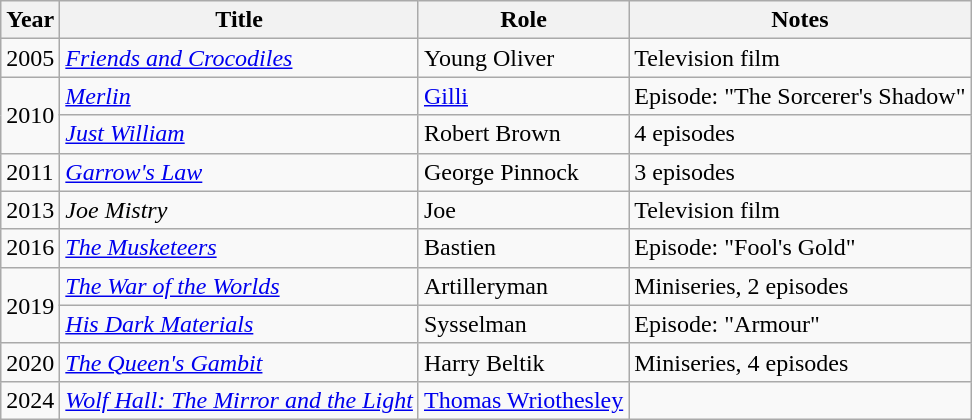<table class="wikitable sortable">
<tr>
<th>Year</th>
<th>Title</th>
<th>Role</th>
<th class="unsortable">Notes</th>
</tr>
<tr>
<td>2005</td>
<td><em><a href='#'>Friends and Crocodiles</a></em></td>
<td>Young Oliver</td>
<td>Television film</td>
</tr>
<tr>
<td rowspan="2">2010</td>
<td><em><a href='#'>Merlin</a></em></td>
<td><a href='#'>Gilli</a></td>
<td>Episode: "The Sorcerer's Shadow"</td>
</tr>
<tr>
<td><em><a href='#'>Just William</a></em></td>
<td>Robert Brown</td>
<td>4 episodes</td>
</tr>
<tr>
<td>2011</td>
<td><em><a href='#'>Garrow's Law</a></em></td>
<td>George Pinnock</td>
<td>3 episodes</td>
</tr>
<tr>
<td>2013</td>
<td><em>Joe Mistry</em></td>
<td>Joe</td>
<td>Television film</td>
</tr>
<tr>
<td>2016</td>
<td><em><a href='#'>The Musketeers</a></em></td>
<td>Bastien</td>
<td>Episode: "Fool's Gold"</td>
</tr>
<tr>
<td rowspan="2">2019</td>
<td><em><a href='#'>The War of the Worlds</a></em></td>
<td>Artilleryman</td>
<td>Miniseries, 2 episodes</td>
</tr>
<tr>
<td><em><a href='#'>His Dark Materials</a></em></td>
<td>Sysselman</td>
<td>Episode: "Armour"</td>
</tr>
<tr>
<td>2020</td>
<td><em><a href='#'>The Queen's Gambit</a></em></td>
<td>Harry Beltik</td>
<td>Miniseries, 4 episodes</td>
</tr>
<tr>
<td>2024</td>
<td><em><a href='#'>Wolf Hall: The Mirror and the Light</a></em></td>
<td><a href='#'>Thomas Wriothesley</a></td>
<td></td>
</tr>
</table>
